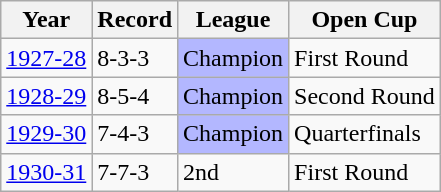<table class="wikitable">
<tr>
<th>Year</th>
<th>Record</th>
<th>League</th>
<th>Open Cup</th>
</tr>
<tr>
<td><a href='#'>1927-28</a></td>
<td>8-3-3</td>
<td bgcolor="B3B7FF">Champion</td>
<td>First Round</td>
</tr>
<tr>
<td><a href='#'>1928-29</a></td>
<td>8-5-4</td>
<td bgcolor="B3B7FF">Champion</td>
<td>Second Round</td>
</tr>
<tr>
<td><a href='#'>1929-30</a></td>
<td>7-4-3</td>
<td bgcolor="B3B7FF">Champion</td>
<td>Quarterfinals</td>
</tr>
<tr>
<td><a href='#'>1930-31</a></td>
<td>7-7-3</td>
<td>2nd</td>
<td>First Round</td>
</tr>
</table>
